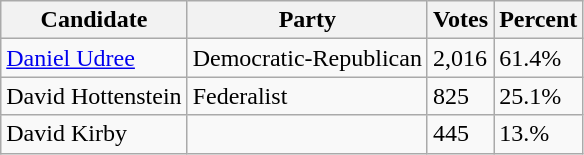<table class=wikitable>
<tr>
<th>Candidate</th>
<th>Party</th>
<th>Votes</th>
<th>Percent</th>
</tr>
<tr>
<td><a href='#'>Daniel Udree</a></td>
<td>Democratic-Republican</td>
<td>2,016</td>
<td>61.4%</td>
</tr>
<tr>
<td>David Hottenstein</td>
<td>Federalist</td>
<td>825</td>
<td>25.1%</td>
</tr>
<tr>
<td>David Kirby</td>
<td></td>
<td>445</td>
<td>13.%</td>
</tr>
</table>
